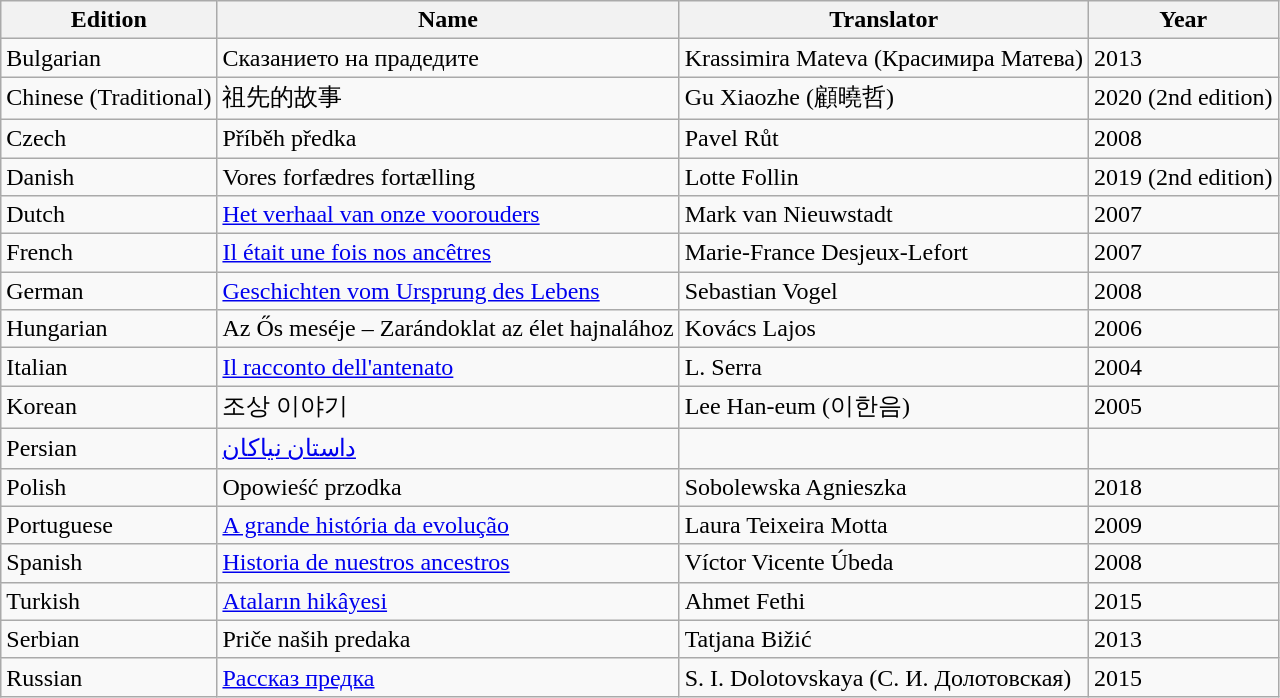<table class="wikitable">
<tr>
<th>Edition</th>
<th>Name</th>
<th>Translator</th>
<th>Year</th>
</tr>
<tr>
<td>Bulgarian</td>
<td>Сказанието на прадедите</td>
<td>Krassimira Mateva (Красимира Матева)</td>
<td>2013</td>
</tr>
<tr>
<td>Chinese (Traditional)</td>
<td>祖先的故事</td>
<td>Gu Xiaozhe (顧曉哲)</td>
<td>2020 (2nd edition)</td>
</tr>
<tr>
<td>Czech</td>
<td>Příběh předka</td>
<td>Pavel Růt</td>
<td>2008</td>
</tr>
<tr>
<td>Danish</td>
<td>Vores forfædres fortælling</td>
<td>Lotte Follin</td>
<td>2019 (2nd edition)</td>
</tr>
<tr>
<td>Dutch</td>
<td><a href='#'>Het verhaal van onze voorouders</a></td>
<td>Mark van Nieuwstadt</td>
<td>2007</td>
</tr>
<tr>
<td>French</td>
<td><a href='#'>Il était une fois nos ancêtres</a></td>
<td>Marie-France Desjeux-Lefort</td>
<td>2007</td>
</tr>
<tr>
<td>German</td>
<td><a href='#'>Geschichten vom Ursprung des Lebens</a></td>
<td>Sebastian Vogel</td>
<td>2008</td>
</tr>
<tr>
<td>Hungarian</td>
<td>Az Ős meséje – Zarándoklat az élet hajnalához</td>
<td>Kovács Lajos</td>
<td>2006</td>
</tr>
<tr>
<td>Italian</td>
<td><a href='#'>Il racconto dell'antenato</a></td>
<td>L. Serra</td>
<td>2004</td>
</tr>
<tr>
<td>Korean</td>
<td>조상 이야기</td>
<td>Lee Han-eum (이한음)</td>
<td>2005</td>
</tr>
<tr>
<td>Persian</td>
<td><a href='#'>داستان نیاکان</a></td>
<td></td>
<td></td>
</tr>
<tr>
<td>Polish</td>
<td>Opowieść przodka</td>
<td>Sobolewska Agnieszka</td>
<td>2018</td>
</tr>
<tr>
<td>Portuguese</td>
<td><a href='#'>A grande história da evolução</a></td>
<td>Laura Teixeira Motta</td>
<td>2009</td>
</tr>
<tr>
<td>Spanish</td>
<td><a href='#'>Historia de nuestros ancestros</a></td>
<td>Víctor Vicente Úbeda</td>
<td>2008</td>
</tr>
<tr>
<td>Turkish</td>
<td><a href='#'>Ataların hikâyesi</a></td>
<td>Ahmet Fethi</td>
<td>2015</td>
</tr>
<tr>
<td>Serbian</td>
<td>Priče naših predaka</td>
<td>Tatjana Bižić</td>
<td>2013</td>
</tr>
<tr>
<td>Russian</td>
<td><a href='#'>Рассказ предка</a></td>
<td>S. I. Dolotovskaya (С. И. Долотовская)</td>
<td>2015</td>
</tr>
</table>
